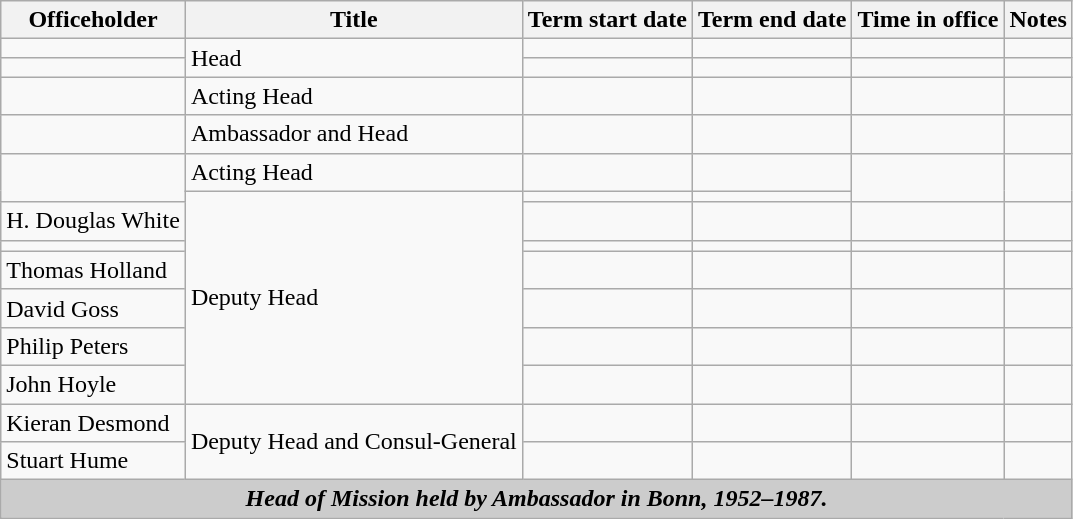<table class='wikitable sortable'>
<tr>
<th>Officeholder</th>
<th>Title</th>
<th>Term start date</th>
<th>Term end date</th>
<th>Time in office</th>
<th>Notes</th>
</tr>
<tr>
<td></td>
<td rowspan=2>Head</td>
<td align=center></td>
<td align=center></td>
<td align=right></td>
<td></td>
</tr>
<tr>
<td></td>
<td align=center></td>
<td align=center></td>
<td align=right></td>
<td></td>
</tr>
<tr>
<td></td>
<td>Acting Head</td>
<td align=center></td>
<td align=center></td>
<td align=right></td>
<td></td>
</tr>
<tr>
<td></td>
<td>Ambassador and Head</td>
<td align=center></td>
<td align=center></td>
<td align=right></td>
<td></td>
</tr>
<tr>
<td rowspan=2></td>
<td>Acting Head</td>
<td align=center></td>
<td align=center></td>
<td rowspan=2 align=right></td>
<td rowspan=2></td>
</tr>
<tr>
<td rowspan=7>Deputy Head</td>
<td align=center></td>
<td align=center></td>
</tr>
<tr>
<td>H. Douglas White</td>
<td align=center></td>
<td align=center></td>
<td align=right></td>
<td></td>
</tr>
<tr>
<td></td>
<td align=center></td>
<td align=center></td>
<td align=right></td>
<td></td>
</tr>
<tr>
<td>Thomas Holland</td>
<td align=center></td>
<td align=center></td>
<td align=right></td>
<td></td>
</tr>
<tr>
<td>David Goss</td>
<td align=center></td>
<td align=center></td>
<td align=right></td>
<td></td>
</tr>
<tr>
<td>Philip Peters</td>
<td align=center></td>
<td align=center></td>
<td align=right></td>
<td></td>
</tr>
<tr>
<td>John Hoyle</td>
<td align=center></td>
<td align=center></td>
<td align=right></td>
<td></td>
</tr>
<tr>
<td>Kieran Desmond</td>
<td rowspan=2>Deputy Head and Consul-General</td>
<td align=center></td>
<td align=center></td>
<td align=right></td>
<td></td>
</tr>
<tr>
<td>Stuart Hume</td>
<td align=center></td>
<td align=center></td>
<td align=right></td>
<td></td>
</tr>
<tr>
<th colspan=8 style="background: #cccccc;"><em>Head of Mission held by Ambassador in Bonn, 1952–1987.</em></th>
</tr>
</table>
